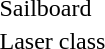<table>
<tr>
<td>Sailboard<br></td>
<td></td>
<td></td>
<td></td>
</tr>
<tr>
<td>Laser class<br></td>
<td></td>
<td></td>
<td></td>
</tr>
</table>
